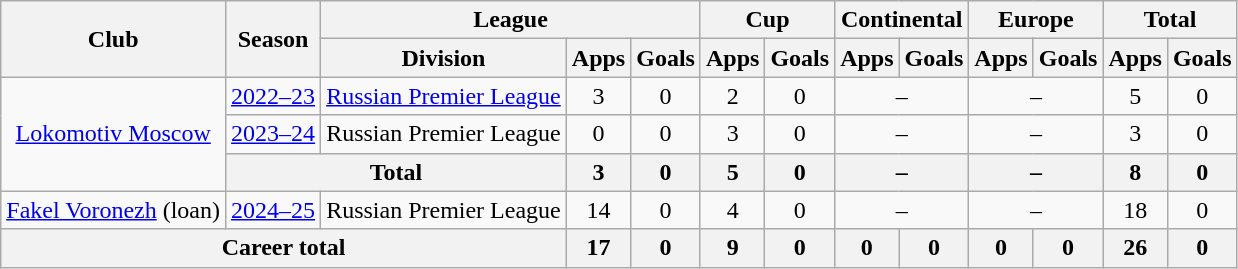<table class="wikitable" style="text-align:center">
<tr>
<th rowspan="2">Club</th>
<th rowspan="2">Season</th>
<th colspan="3">League</th>
<th colspan="2">Cup</th>
<th colspan="2">Continental</th>
<th colspan="2">Europe</th>
<th colspan="2">Total</th>
</tr>
<tr>
<th>Division</th>
<th>Apps</th>
<th>Goals</th>
<th>Apps</th>
<th>Goals</th>
<th>Apps</th>
<th>Goals</th>
<th>Apps</th>
<th>Goals</th>
<th>Apps</th>
<th>Goals</th>
</tr>
<tr>
<td rowspan="3"><a href='#'>Lokomotiv Moscow</a></td>
<td><a href='#'>2022–23</a></td>
<td><a href='#'>Russian Premier League</a></td>
<td>3</td>
<td>0</td>
<td>2</td>
<td>0</td>
<td colspan="2">–</td>
<td colspan="2">–</td>
<td>5</td>
<td>0</td>
</tr>
<tr>
<td><a href='#'>2023–24</a></td>
<td>Russian Premier League</td>
<td>0</td>
<td>0</td>
<td>3</td>
<td>0</td>
<td colspan="2">–</td>
<td colspan="2">–</td>
<td>3</td>
<td>0</td>
</tr>
<tr>
<th colspan="2">Total</th>
<th>3</th>
<th>0</th>
<th>5</th>
<th>0</th>
<th colspan="2">–</th>
<th colspan="2">–</th>
<th>8</th>
<th>0</th>
</tr>
<tr>
<td><a href='#'>Fakel Voronezh</a> (loan)</td>
<td><a href='#'>2024–25</a></td>
<td>Russian Premier League</td>
<td>14</td>
<td>0</td>
<td>4</td>
<td>0</td>
<td colspan="2">–</td>
<td colspan="2">–</td>
<td>18</td>
<td>0</td>
</tr>
<tr>
<th colspan="3">Career total</th>
<th>17</th>
<th>0</th>
<th>9</th>
<th>0</th>
<th>0</th>
<th>0</th>
<th>0</th>
<th>0</th>
<th>26</th>
<th>0</th>
</tr>
</table>
